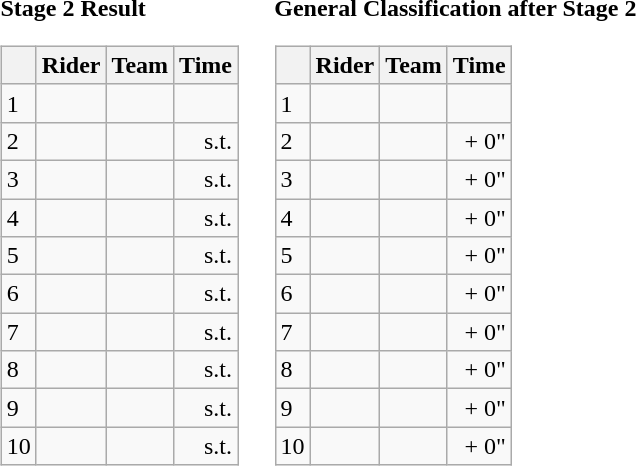<table>
<tr>
<td><strong>Stage 2 Result</strong><br><table class="wikitable">
<tr>
<th></th>
<th>Rider</th>
<th>Team</th>
<th>Time</th>
</tr>
<tr>
<td>1</td>
<td></td>
<td></td>
<td align="right"></td>
</tr>
<tr>
<td>2</td>
<td></td>
<td></td>
<td align="right">s.t.</td>
</tr>
<tr>
<td>3</td>
<td></td>
<td></td>
<td align="right">s.t.</td>
</tr>
<tr>
<td>4</td>
<td></td>
<td></td>
<td align="right">s.t.</td>
</tr>
<tr>
<td>5</td>
<td></td>
<td></td>
<td align="right">s.t.</td>
</tr>
<tr>
<td>6</td>
<td></td>
<td></td>
<td align="right">s.t.</td>
</tr>
<tr>
<td>7</td>
<td></td>
<td></td>
<td align="right">s.t.</td>
</tr>
<tr>
<td>8</td>
<td></td>
<td></td>
<td align="right">s.t.</td>
</tr>
<tr>
<td>9</td>
<td></td>
<td></td>
<td align="right">s.t.</td>
</tr>
<tr>
<td>10</td>
<td></td>
<td></td>
<td align="right">s.t.</td>
</tr>
</table>
</td>
<td></td>
<td><strong>General Classification after Stage 2</strong><br><table class="wikitable">
<tr>
<th></th>
<th>Rider</th>
<th>Team</th>
<th>Time</th>
</tr>
<tr>
<td>1</td>
<td> </td>
<td></td>
<td align="right"></td>
</tr>
<tr>
<td>2</td>
<td></td>
<td></td>
<td align="right">+ 0"</td>
</tr>
<tr>
<td>3</td>
<td></td>
<td></td>
<td align="right">+ 0"</td>
</tr>
<tr>
<td>4</td>
<td></td>
<td></td>
<td align="right">+ 0"</td>
</tr>
<tr>
<td>5</td>
<td></td>
<td></td>
<td align="right">+ 0"</td>
</tr>
<tr>
<td>6</td>
<td></td>
<td></td>
<td align="right">+ 0"</td>
</tr>
<tr>
<td>7</td>
<td></td>
<td></td>
<td align="right">+ 0"</td>
</tr>
<tr>
<td>8</td>
<td></td>
<td></td>
<td align="right">+ 0"</td>
</tr>
<tr>
<td>9</td>
<td></td>
<td></td>
<td align="right">+ 0"</td>
</tr>
<tr>
<td>10</td>
<td></td>
<td></td>
<td align="right">+ 0"</td>
</tr>
</table>
</td>
</tr>
</table>
